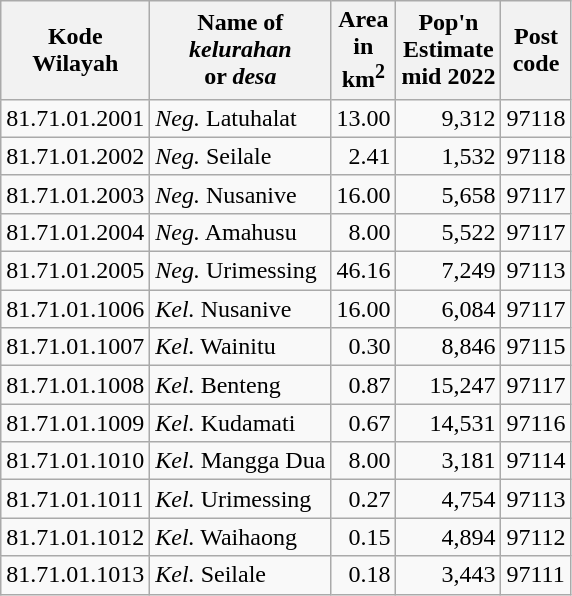<table class="sortable wikitable">
<tr>
<th>Kode <br>Wilayah</th>
<th>Name of<br><em>kelurahan</em><br>or <em>desa</em></th>
<th>Area <br>in<br>km<sup>2</sup></th>
<th>Pop'n<br>Estimate<br>mid 2022</th>
<th>Post<br>code</th>
</tr>
<tr>
<td>81.71.01.2001</td>
<td><em>Neg.</em> Latuhalat</td>
<td align="right">13.00</td>
<td align="right">9,312</td>
<td>97118</td>
</tr>
<tr>
<td>81.71.01.2002</td>
<td><em>Neg.</em> Seilale</td>
<td align="right">2.41</td>
<td align="right">1,532</td>
<td>97118</td>
</tr>
<tr>
<td>81.71.01.2003</td>
<td><em>Neg.</em> Nusanive</td>
<td align="right">16.00</td>
<td align="right">5,658</td>
<td>97117</td>
</tr>
<tr>
<td>81.71.01.2004</td>
<td><em>Neg.</em> Amahusu</td>
<td align="right">8.00</td>
<td align="right">5,522</td>
<td>97117</td>
</tr>
<tr>
<td>81.71.01.2005</td>
<td><em>Neg.</em> Urimessing</td>
<td align="right">46.16</td>
<td align="right">7,249</td>
<td>97113</td>
</tr>
<tr>
<td>81.71.01.1006</td>
<td><em>Kel.</em> Nusanive</td>
<td align="right">16.00</td>
<td align="right">6,084</td>
<td>97117</td>
</tr>
<tr>
<td>81.71.01.1007</td>
<td><em>Kel.</em> Wainitu</td>
<td align="right">0.30</td>
<td align="right">8,846</td>
<td>97115</td>
</tr>
<tr>
<td>81.71.01.1008</td>
<td><em>Kel.</em> Benteng</td>
<td align="right">0.87</td>
<td align="right">15,247</td>
<td>97117</td>
</tr>
<tr>
<td>81.71.01.1009</td>
<td><em>Kel.</em> Kudamati</td>
<td align="right">0.67</td>
<td align="right">14,531</td>
<td>97116</td>
</tr>
<tr>
<td>81.71.01.1010</td>
<td><em>Kel.</em> Mangga Dua</td>
<td align="right">8.00</td>
<td align="right">3,181</td>
<td>97114</td>
</tr>
<tr>
<td>81.71.01.1011</td>
<td><em>Kel.</em> Urimessing</td>
<td align="right">0.27</td>
<td align="right">4,754</td>
<td>97113</td>
</tr>
<tr>
<td>81.71.01.1012</td>
<td><em>Kel.</em> Waihaong</td>
<td align="right">0.15</td>
<td align="right">4,894</td>
<td>97112</td>
</tr>
<tr>
<td>81.71.01.1013</td>
<td><em>Kel.</em> Seilale</td>
<td align="right">0.18</td>
<td align="right">3,443</td>
<td>97111</td>
</tr>
</table>
